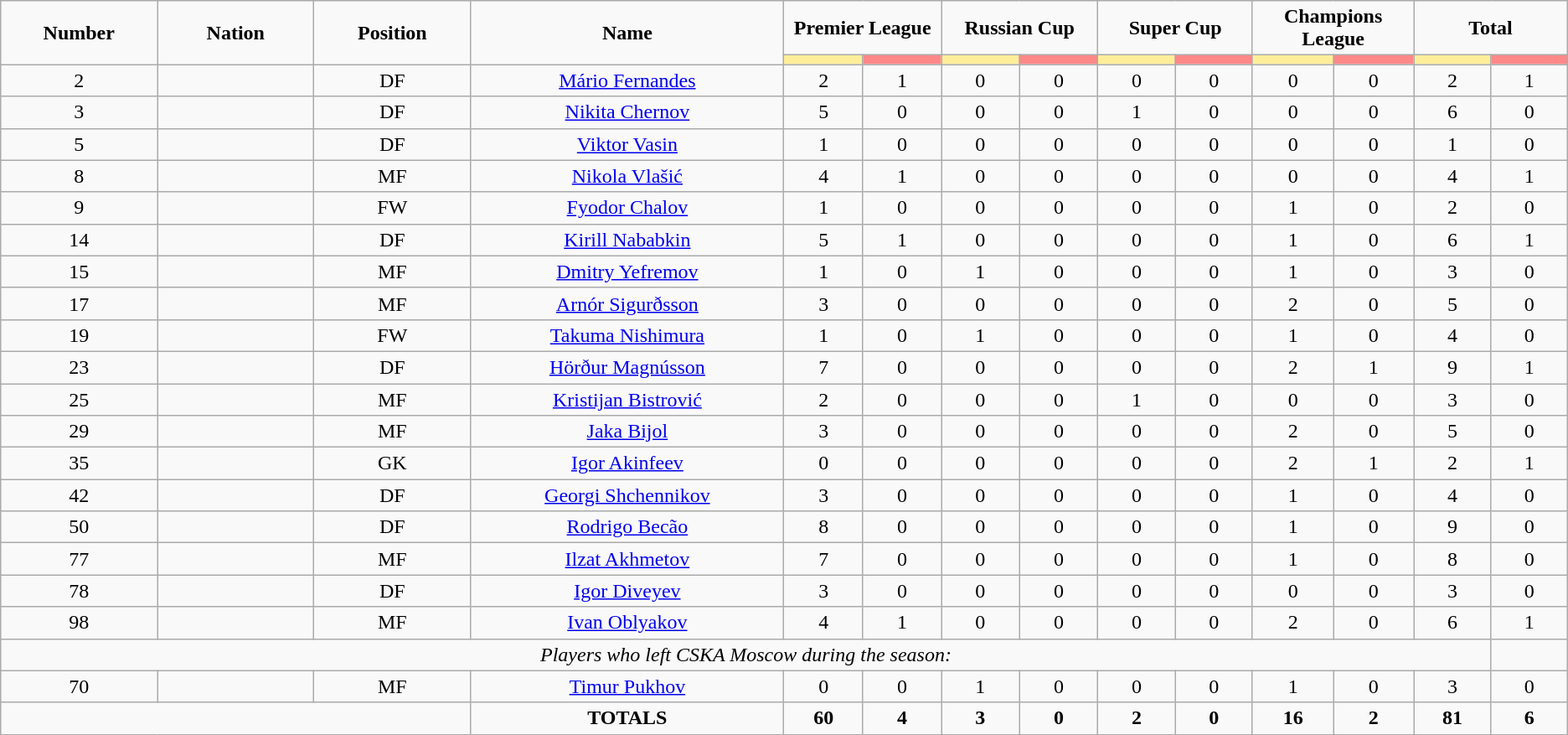<table class="wikitable" style="font-size: 100%; text-align: center;">
<tr>
<td rowspan="2" width="10%" align="center"><strong>Number</strong></td>
<td rowspan="2" width="10%" align="center"><strong>Nation</strong></td>
<td rowspan="2" width="10%" align="center"><strong>Position</strong></td>
<td rowspan="2" width="20%" align="center"><strong>Name</strong></td>
<td colspan="2" align="center"><strong>Premier League</strong></td>
<td colspan="2" align="center"><strong>Russian Cup</strong></td>
<td colspan="2" align="center"><strong>Super Cup</strong></td>
<td colspan="2" align="center"><strong>Champions League</strong></td>
<td colspan="2" align="center"><strong>Total</strong></td>
</tr>
<tr>
<th width=60 style="background: #FFEE99"></th>
<th width=60 style="background: #FF8888"></th>
<th width=60 style="background: #FFEE99"></th>
<th width=60 style="background: #FF8888"></th>
<th width=60 style="background: #FFEE99"></th>
<th width=60 style="background: #FF8888"></th>
<th width=60 style="background: #FFEE99"></th>
<th width=60 style="background: #FF8888"></th>
<th width=60 style="background: #FFEE99"></th>
<th width=60 style="background: #FF8888"></th>
</tr>
<tr>
<td>2</td>
<td></td>
<td>DF</td>
<td><a href='#'>Mário Fernandes</a></td>
<td>2</td>
<td>1</td>
<td>0</td>
<td>0</td>
<td>0</td>
<td>0</td>
<td>0</td>
<td>0</td>
<td>2</td>
<td>1</td>
</tr>
<tr>
<td>3</td>
<td></td>
<td>DF</td>
<td><a href='#'>Nikita Chernov</a></td>
<td>5</td>
<td>0</td>
<td>0</td>
<td>0</td>
<td>1</td>
<td>0</td>
<td>0</td>
<td>0</td>
<td>6</td>
<td>0</td>
</tr>
<tr>
<td>5</td>
<td></td>
<td>DF</td>
<td><a href='#'>Viktor Vasin</a></td>
<td>1</td>
<td>0</td>
<td>0</td>
<td>0</td>
<td>0</td>
<td>0</td>
<td>0</td>
<td>0</td>
<td>1</td>
<td>0</td>
</tr>
<tr>
<td>8</td>
<td></td>
<td>MF</td>
<td><a href='#'>Nikola Vlašić</a></td>
<td>4</td>
<td>1</td>
<td>0</td>
<td>0</td>
<td>0</td>
<td>0</td>
<td>0</td>
<td>0</td>
<td>4</td>
<td>1</td>
</tr>
<tr>
<td>9</td>
<td></td>
<td>FW</td>
<td><a href='#'>Fyodor Chalov</a></td>
<td>1</td>
<td>0</td>
<td>0</td>
<td>0</td>
<td>0</td>
<td>0</td>
<td>1</td>
<td>0</td>
<td>2</td>
<td>0</td>
</tr>
<tr>
<td>14</td>
<td></td>
<td>DF</td>
<td><a href='#'>Kirill Nababkin</a></td>
<td>5</td>
<td>1</td>
<td>0</td>
<td>0</td>
<td>0</td>
<td>0</td>
<td>1</td>
<td>0</td>
<td>6</td>
<td>1</td>
</tr>
<tr>
<td>15</td>
<td></td>
<td>MF</td>
<td><a href='#'>Dmitry Yefremov</a></td>
<td>1</td>
<td>0</td>
<td>1</td>
<td>0</td>
<td>0</td>
<td>0</td>
<td>1</td>
<td>0</td>
<td>3</td>
<td>0</td>
</tr>
<tr>
<td>17</td>
<td></td>
<td>MF</td>
<td><a href='#'>Arnór Sigurðsson</a></td>
<td>3</td>
<td>0</td>
<td>0</td>
<td>0</td>
<td>0</td>
<td>0</td>
<td>2</td>
<td>0</td>
<td>5</td>
<td>0</td>
</tr>
<tr>
<td>19</td>
<td></td>
<td>FW</td>
<td><a href='#'>Takuma Nishimura</a></td>
<td>1</td>
<td>0</td>
<td>1</td>
<td>0</td>
<td>0</td>
<td>0</td>
<td>1</td>
<td>0</td>
<td>4</td>
<td>0</td>
</tr>
<tr>
<td>23</td>
<td></td>
<td>DF</td>
<td><a href='#'>Hörður Magnússon</a></td>
<td>7</td>
<td>0</td>
<td>0</td>
<td>0</td>
<td>0</td>
<td>0</td>
<td>2</td>
<td>1</td>
<td>9</td>
<td>1</td>
</tr>
<tr>
<td>25</td>
<td></td>
<td>MF</td>
<td><a href='#'>Kristijan Bistrović</a></td>
<td>2</td>
<td>0</td>
<td>0</td>
<td>0</td>
<td>1</td>
<td>0</td>
<td>0</td>
<td>0</td>
<td>3</td>
<td>0</td>
</tr>
<tr>
<td>29</td>
<td></td>
<td>MF</td>
<td><a href='#'>Jaka Bijol</a></td>
<td>3</td>
<td>0</td>
<td>0</td>
<td>0</td>
<td>0</td>
<td>0</td>
<td>2</td>
<td>0</td>
<td>5</td>
<td>0</td>
</tr>
<tr>
<td>35</td>
<td></td>
<td>GK</td>
<td><a href='#'>Igor Akinfeev</a></td>
<td>0</td>
<td>0</td>
<td>0</td>
<td>0</td>
<td>0</td>
<td>0</td>
<td>2</td>
<td>1</td>
<td>2</td>
<td>1</td>
</tr>
<tr>
<td>42</td>
<td></td>
<td>DF</td>
<td><a href='#'>Georgi Shchennikov</a></td>
<td>3</td>
<td>0</td>
<td>0</td>
<td>0</td>
<td>0</td>
<td>0</td>
<td>1</td>
<td>0</td>
<td>4</td>
<td>0</td>
</tr>
<tr>
<td>50</td>
<td></td>
<td>DF</td>
<td><a href='#'>Rodrigo Becão</a></td>
<td>8</td>
<td>0</td>
<td>0</td>
<td>0</td>
<td>0</td>
<td>0</td>
<td>1</td>
<td>0</td>
<td>9</td>
<td>0</td>
</tr>
<tr>
<td>77</td>
<td></td>
<td>MF</td>
<td><a href='#'>Ilzat Akhmetov</a></td>
<td>7</td>
<td>0</td>
<td>0</td>
<td>0</td>
<td>0</td>
<td>0</td>
<td>1</td>
<td>0</td>
<td>8</td>
<td>0</td>
</tr>
<tr>
<td>78</td>
<td></td>
<td>DF</td>
<td><a href='#'>Igor Diveyev</a></td>
<td>3</td>
<td>0</td>
<td>0</td>
<td>0</td>
<td>0</td>
<td>0</td>
<td>0</td>
<td>0</td>
<td>3</td>
<td>0</td>
</tr>
<tr>
<td>98</td>
<td></td>
<td>MF</td>
<td><a href='#'>Ivan Oblyakov</a></td>
<td>4</td>
<td>1</td>
<td>0</td>
<td>0</td>
<td>0</td>
<td>0</td>
<td>2</td>
<td>0</td>
<td>6</td>
<td>1</td>
</tr>
<tr>
<td colspan="13"><em>Players who left CSKA Moscow during the season:</em></td>
</tr>
<tr>
<td>70</td>
<td></td>
<td>MF</td>
<td><a href='#'>Timur Pukhov</a></td>
<td>0</td>
<td>0</td>
<td>1</td>
<td>0</td>
<td>0</td>
<td>0</td>
<td>1</td>
<td>0</td>
<td>3</td>
<td>0</td>
</tr>
<tr>
<td colspan="3"></td>
<td><strong>TOTALS</strong></td>
<td><strong>60</strong></td>
<td><strong>4</strong></td>
<td><strong>3</strong></td>
<td><strong>0</strong></td>
<td><strong>2</strong></td>
<td><strong>0</strong></td>
<td><strong>16</strong></td>
<td><strong>2</strong></td>
<td><strong>81</strong></td>
<td><strong>6</strong></td>
</tr>
</table>
